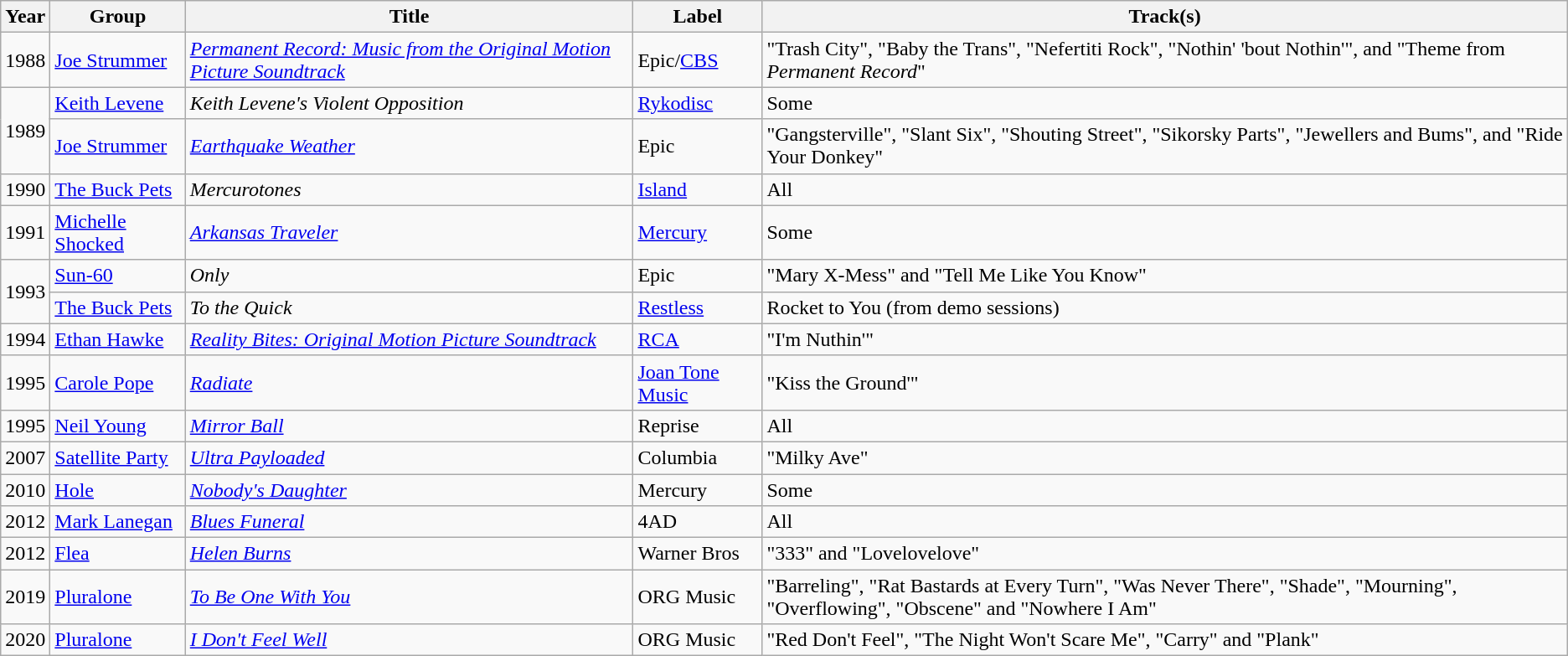<table class="wikitable">
<tr>
<th><strong>Year</strong></th>
<th><strong>Group</strong></th>
<th><strong>Title</strong></th>
<th><strong>Label</strong></th>
<th><strong>Track(s)</strong></th>
</tr>
<tr>
<td>1988</td>
<td><a href='#'>Joe Strummer</a></td>
<td><em><a href='#'>Permanent Record: Music from the Original Motion Picture Soundtrack</a></em></td>
<td>Epic/<a href='#'>CBS</a></td>
<td>"Trash City", "Baby the Trans", "Nefertiti Rock", "Nothin' 'bout Nothin'", and "Theme from <em>Permanent Record</em>"</td>
</tr>
<tr>
<td rowspan="2">1989</td>
<td><a href='#'>Keith Levene</a></td>
<td><em>Keith Levene's Violent Opposition</em></td>
<td><a href='#'>Rykodisc</a></td>
<td>Some</td>
</tr>
<tr>
<td><a href='#'>Joe Strummer</a></td>
<td><em><a href='#'>Earthquake Weather</a></em></td>
<td>Epic</td>
<td>"Gangsterville", "Slant Six", "Shouting Street", "Sikorsky Parts", "Jewellers and Bums", and "Ride Your Donkey"</td>
</tr>
<tr>
<td>1990</td>
<td><a href='#'>The Buck Pets</a></td>
<td><em>Mercurotones</em></td>
<td><a href='#'>Island</a></td>
<td>All</td>
</tr>
<tr>
<td>1991</td>
<td><a href='#'>Michelle Shocked</a></td>
<td><em><a href='#'>Arkansas Traveler</a></em></td>
<td><a href='#'>Mercury</a></td>
<td>Some</td>
</tr>
<tr>
<td rowspan="2">1993</td>
<td><a href='#'>Sun-60</a></td>
<td><em>Only</em></td>
<td>Epic</td>
<td>"Mary X-Mess" and "Tell Me Like You Know"</td>
</tr>
<tr>
<td><a href='#'>The Buck Pets</a></td>
<td><em>To the Quick</em></td>
<td><a href='#'>Restless</a></td>
<td>Rocket to You (from demo sessions)</td>
</tr>
<tr>
<td>1994</td>
<td><a href='#'>Ethan Hawke</a></td>
<td><em><a href='#'>Reality Bites: Original Motion Picture Soundtrack</a></em></td>
<td><a href='#'>RCA</a></td>
<td>"I'm Nuthin'"</td>
</tr>
<tr>
<td>1995</td>
<td><a href='#'>Carole Pope</a></td>
<td><em><a href='#'>Radiate</a></em></td>
<td><a href='#'>Joan Tone Music</a></td>
<td>"Kiss the Ground'"</td>
</tr>
<tr>
<td>1995</td>
<td><a href='#'>Neil Young</a></td>
<td><em><a href='#'>Mirror Ball</a></em></td>
<td>Reprise</td>
<td>All</td>
</tr>
<tr>
<td>2007</td>
<td><a href='#'>Satellite Party</a></td>
<td><em><a href='#'>Ultra Payloaded</a></em></td>
<td>Columbia</td>
<td>"Milky Ave"</td>
</tr>
<tr>
<td>2010</td>
<td><a href='#'>Hole</a></td>
<td><em><a href='#'>Nobody's Daughter</a></em></td>
<td>Mercury</td>
<td>Some</td>
</tr>
<tr>
<td>2012</td>
<td><a href='#'>Mark Lanegan</a></td>
<td><em><a href='#'>Blues Funeral</a></em></td>
<td>4AD</td>
<td>All</td>
</tr>
<tr>
<td>2012</td>
<td><a href='#'>Flea</a></td>
<td><em><a href='#'>Helen Burns</a></em></td>
<td>Warner Bros</td>
<td>"333" and "Lovelovelove"</td>
</tr>
<tr>
<td>2019</td>
<td><a href='#'>Pluralone</a></td>
<td><em><a href='#'>To Be One With You</a></em></td>
<td>ORG Music</td>
<td>"Barreling", "Rat Bastards at Every Turn", "Was Never There", "Shade", "Mourning", "Overflowing", "Obscene" and "Nowhere I Am"</td>
</tr>
<tr>
<td>2020</td>
<td><a href='#'>Pluralone</a></td>
<td><em><a href='#'>I Don't Feel Well</a></em></td>
<td>ORG Music</td>
<td>"Red Don't Feel", "The Night Won't Scare Me", "Carry" and "Plank"</td>
</tr>
</table>
